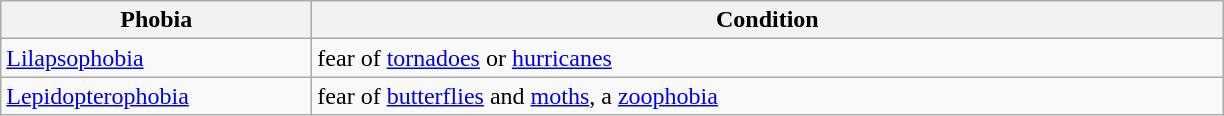<table class="wikitable sortable" border="1">
<tr>
<th width="200px">Phobia</th>
<th width="600px">Condition</th>
</tr>
<tr>
<td><a href='#'>Lilapsophobia</a></td>
<td>fear of <a href='#'>tornadoes</a> or <a href='#'>hurricanes</a></td>
</tr>
<tr>
<td><a href='#'>Lepidopterophobia</a></td>
<td>fear of <a href='#'>butterflies</a> and <a href='#'>moths</a>, a <a href='#'>zoophobia</a></td>
</tr>
</table>
